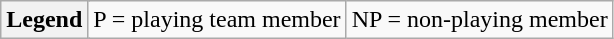<table class="wikitable">
<tr>
<th colspan="2">Legend</th>
<td>P = playing team member</td>
<td>NP = non-playing member</td>
</tr>
</table>
